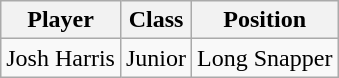<table class="wikitable" border="1">
<tr>
<th>Player</th>
<th>Class</th>
<th>Position</th>
</tr>
<tr>
<td>Josh Harris</td>
<td>Junior</td>
<td>Long Snapper</td>
</tr>
</table>
